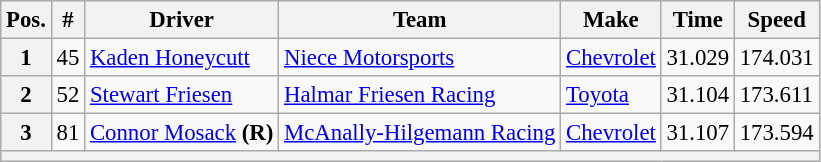<table class="wikitable" style="font-size:95%">
<tr>
<th>Pos.</th>
<th>#</th>
<th>Driver</th>
<th>Team</th>
<th>Make</th>
<th>Time</th>
<th>Speed</th>
</tr>
<tr>
<th>1</th>
<td>45</td>
<td><a href='#'>Kaden Honeycutt</a></td>
<td><a href='#'>Niece Motorsports</a></td>
<td><a href='#'>Chevrolet</a></td>
<td>31.029</td>
<td>174.031</td>
</tr>
<tr>
<th>2</th>
<td>52</td>
<td><a href='#'>Stewart Friesen</a></td>
<td><a href='#'>Halmar Friesen Racing</a></td>
<td><a href='#'>Toyota</a></td>
<td>31.104</td>
<td>173.611</td>
</tr>
<tr>
<th>3</th>
<td>81</td>
<td><a href='#'>Connor Mosack</a> <strong>(R)</strong></td>
<td><a href='#'>McAnally-Hilgemann Racing</a></td>
<td><a href='#'>Chevrolet</a></td>
<td>31.107</td>
<td>173.594</td>
</tr>
<tr>
<th colspan="7"></th>
</tr>
</table>
